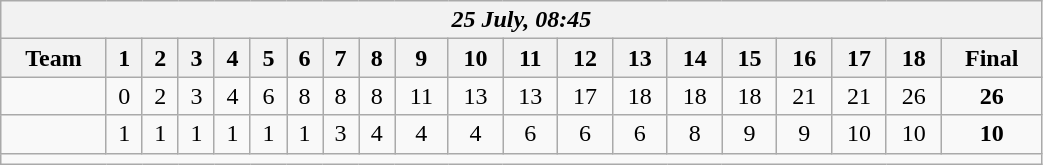<table class=wikitable style="text-align:center; width: 55%">
<tr>
<th colspan=20><em>25 July, 08:45</em></th>
</tr>
<tr>
<th>Team</th>
<th>1</th>
<th>2</th>
<th>3</th>
<th>4</th>
<th>5</th>
<th>6</th>
<th>7</th>
<th>8</th>
<th>9</th>
<th>10</th>
<th>11</th>
<th>12</th>
<th>13</th>
<th>14</th>
<th>15</th>
<th>16</th>
<th>17</th>
<th>18</th>
<th>Final</th>
</tr>
<tr>
<td align=left><strong></strong></td>
<td>0</td>
<td>2</td>
<td>3</td>
<td>4</td>
<td>6</td>
<td>8</td>
<td>8</td>
<td>8</td>
<td>11</td>
<td>13</td>
<td>13</td>
<td>17</td>
<td>18</td>
<td>18</td>
<td>18</td>
<td>21</td>
<td>21</td>
<td>26</td>
<td><strong>26</strong></td>
</tr>
<tr>
<td align=left></td>
<td>1</td>
<td>1</td>
<td>1</td>
<td>1</td>
<td>1</td>
<td>1</td>
<td>3</td>
<td>4</td>
<td>4</td>
<td>4</td>
<td>6</td>
<td>6</td>
<td>6</td>
<td>8</td>
<td>9</td>
<td>9</td>
<td>10</td>
<td>10</td>
<td><strong>10</strong></td>
</tr>
<tr>
<td colspan=20></td>
</tr>
</table>
